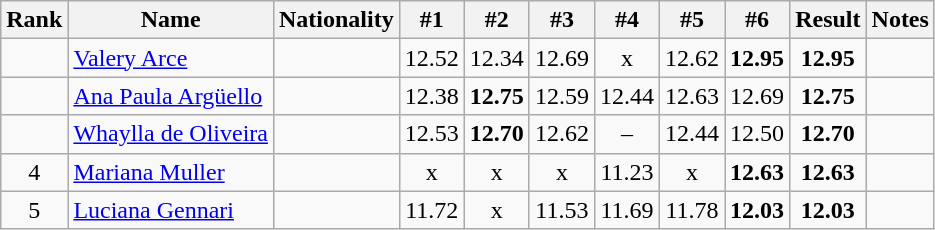<table class="wikitable sortable" style="text-align:center">
<tr>
<th>Rank</th>
<th>Name</th>
<th>Nationality</th>
<th>#1</th>
<th>#2</th>
<th>#3</th>
<th>#4</th>
<th>#5</th>
<th>#6</th>
<th>Result</th>
<th>Notes</th>
</tr>
<tr>
<td></td>
<td align=left><a href='#'>Valery Arce</a></td>
<td align=left></td>
<td>12.52</td>
<td>12.34</td>
<td>12.69</td>
<td>x</td>
<td>12.62</td>
<td><strong>12.95</strong></td>
<td><strong>12.95</strong></td>
<td></td>
</tr>
<tr>
<td></td>
<td align=left><a href='#'>Ana Paula Argüello</a></td>
<td align=left></td>
<td>12.38</td>
<td><strong>12.75</strong></td>
<td>12.59</td>
<td>12.44</td>
<td>12.63</td>
<td>12.69</td>
<td><strong>12.75</strong></td>
<td></td>
</tr>
<tr>
<td></td>
<td align=left><a href='#'>Whaylla de Oliveira</a></td>
<td align=left></td>
<td>12.53</td>
<td><strong>12.70</strong></td>
<td>12.62</td>
<td>–</td>
<td>12.44</td>
<td>12.50</td>
<td><strong>12.70</strong></td>
<td></td>
</tr>
<tr>
<td>4</td>
<td align=left><a href='#'>Mariana Muller</a></td>
<td align=left></td>
<td>x</td>
<td>x</td>
<td>x</td>
<td>11.23</td>
<td>x</td>
<td><strong>12.63</strong></td>
<td><strong>12.63</strong></td>
<td></td>
</tr>
<tr>
<td>5</td>
<td align=left><a href='#'>Luciana Gennari</a></td>
<td align=left></td>
<td>11.72</td>
<td>x</td>
<td>11.53</td>
<td>11.69</td>
<td>11.78</td>
<td><strong>12.03</strong></td>
<td><strong>12.03</strong></td>
<td></td>
</tr>
</table>
